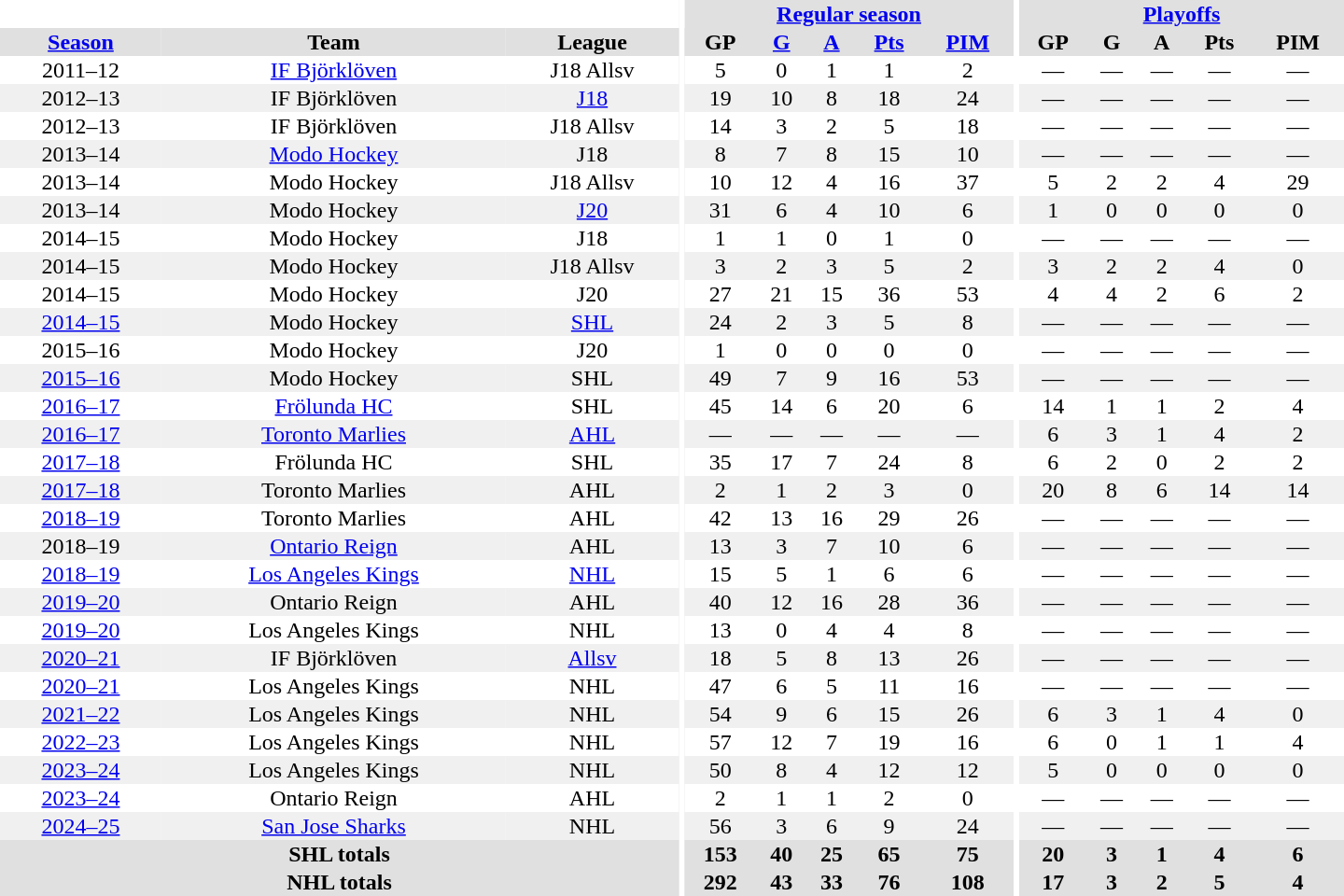<table border="0" cellpadding="1" cellspacing="0" style="text-align:center; width:60em">
<tr bgcolor="#e0e0e0">
<th colspan="3" bgcolor="#ffffff"></th>
<th rowspan="99" bgcolor="#ffffff"></th>
<th colspan="5"><a href='#'>Regular season</a></th>
<th rowspan="99" bgcolor="#ffffff"></th>
<th colspan="5"><a href='#'>Playoffs</a></th>
</tr>
<tr bgcolor="#e0e0e0">
<th><a href='#'>Season</a></th>
<th>Team</th>
<th>League</th>
<th>GP</th>
<th><a href='#'>G</a></th>
<th><a href='#'>A</a></th>
<th><a href='#'>Pts</a></th>
<th><a href='#'>PIM</a></th>
<th>GP</th>
<th>G</th>
<th>A</th>
<th>Pts</th>
<th>PIM</th>
</tr>
<tr>
<td>2011–12</td>
<td><a href='#'>IF Björklöven</a></td>
<td>J18 Allsv</td>
<td>5</td>
<td>0</td>
<td>1</td>
<td>1</td>
<td>2</td>
<td>—</td>
<td>—</td>
<td>—</td>
<td>—</td>
<td>—</td>
</tr>
<tr bgcolor="#f0f0f0">
<td>2012–13</td>
<td>IF Björklöven</td>
<td><a href='#'>J18</a></td>
<td>19</td>
<td>10</td>
<td>8</td>
<td>18</td>
<td>24</td>
<td>—</td>
<td>—</td>
<td>—</td>
<td>—</td>
<td>—</td>
</tr>
<tr>
<td>2012–13</td>
<td>IF Björklöven</td>
<td>J18 Allsv</td>
<td>14</td>
<td>3</td>
<td>2</td>
<td>5</td>
<td>18</td>
<td>—</td>
<td>—</td>
<td>—</td>
<td>—</td>
<td>—</td>
</tr>
<tr bgcolor="#f0f0f0">
<td>2013–14</td>
<td><a href='#'>Modo Hockey</a></td>
<td>J18</td>
<td>8</td>
<td>7</td>
<td>8</td>
<td>15</td>
<td>10</td>
<td>—</td>
<td>—</td>
<td>—</td>
<td>—</td>
<td>—</td>
</tr>
<tr>
<td>2013–14</td>
<td>Modo Hockey</td>
<td>J18 Allsv</td>
<td>10</td>
<td>12</td>
<td>4</td>
<td>16</td>
<td>37</td>
<td>5</td>
<td>2</td>
<td>2</td>
<td>4</td>
<td>29</td>
</tr>
<tr bgcolor="#f0f0f0">
<td>2013–14</td>
<td>Modo Hockey</td>
<td><a href='#'>J20</a></td>
<td>31</td>
<td>6</td>
<td>4</td>
<td>10</td>
<td>6</td>
<td>1</td>
<td>0</td>
<td>0</td>
<td>0</td>
<td>0</td>
</tr>
<tr>
<td>2014–15</td>
<td>Modo Hockey</td>
<td>J18</td>
<td>1</td>
<td>1</td>
<td>0</td>
<td>1</td>
<td>0</td>
<td>—</td>
<td>—</td>
<td>—</td>
<td>—</td>
<td>—</td>
</tr>
<tr bgcolor="#f0f0f0">
<td>2014–15</td>
<td>Modo Hockey</td>
<td>J18 Allsv</td>
<td>3</td>
<td>2</td>
<td>3</td>
<td>5</td>
<td>2</td>
<td>3</td>
<td>2</td>
<td>2</td>
<td>4</td>
<td>0</td>
</tr>
<tr>
<td>2014–15</td>
<td>Modo Hockey</td>
<td>J20</td>
<td>27</td>
<td>21</td>
<td>15</td>
<td>36</td>
<td>53</td>
<td>4</td>
<td>4</td>
<td>2</td>
<td>6</td>
<td>2</td>
</tr>
<tr bgcolor="#f0f0f0">
<td><a href='#'>2014–15</a></td>
<td>Modo Hockey</td>
<td><a href='#'>SHL</a></td>
<td>24</td>
<td>2</td>
<td>3</td>
<td>5</td>
<td>8</td>
<td>—</td>
<td>—</td>
<td>—</td>
<td>—</td>
<td>—</td>
</tr>
<tr>
<td>2015–16</td>
<td>Modo Hockey</td>
<td>J20</td>
<td>1</td>
<td>0</td>
<td>0</td>
<td>0</td>
<td>0</td>
<td>—</td>
<td>—</td>
<td>—</td>
<td>—</td>
<td>—</td>
</tr>
<tr bgcolor="#f0f0f0">
<td><a href='#'>2015–16</a></td>
<td>Modo Hockey</td>
<td>SHL</td>
<td>49</td>
<td>7</td>
<td>9</td>
<td>16</td>
<td>53</td>
<td>—</td>
<td>—</td>
<td>—</td>
<td>—</td>
<td>—</td>
</tr>
<tr>
<td><a href='#'>2016–17</a></td>
<td><a href='#'>Frölunda HC</a></td>
<td>SHL</td>
<td>45</td>
<td>14</td>
<td>6</td>
<td>20</td>
<td>6</td>
<td>14</td>
<td>1</td>
<td>1</td>
<td>2</td>
<td>4</td>
</tr>
<tr bgcolor="#f0f0f0">
<td><a href='#'>2016–17</a></td>
<td><a href='#'>Toronto Marlies</a></td>
<td><a href='#'>AHL</a></td>
<td>—</td>
<td>—</td>
<td>—</td>
<td>—</td>
<td>—</td>
<td>6</td>
<td>3</td>
<td>1</td>
<td>4</td>
<td>2</td>
</tr>
<tr>
<td><a href='#'>2017–18</a></td>
<td>Frölunda HC</td>
<td>SHL</td>
<td>35</td>
<td>17</td>
<td>7</td>
<td>24</td>
<td>8</td>
<td>6</td>
<td>2</td>
<td>0</td>
<td>2</td>
<td>2</td>
</tr>
<tr bgcolor="#f0f0f0">
<td><a href='#'>2017–18</a></td>
<td>Toronto Marlies</td>
<td>AHL</td>
<td>2</td>
<td>1</td>
<td>2</td>
<td>3</td>
<td>0</td>
<td>20</td>
<td>8</td>
<td>6</td>
<td>14</td>
<td>14</td>
</tr>
<tr>
<td><a href='#'>2018–19</a></td>
<td>Toronto Marlies</td>
<td>AHL</td>
<td>42</td>
<td>13</td>
<td>16</td>
<td>29</td>
<td>26</td>
<td>—</td>
<td>—</td>
<td>—</td>
<td>—</td>
<td>—</td>
</tr>
<tr bgcolor="#f0f0f0">
<td>2018–19</td>
<td><a href='#'>Ontario Reign</a></td>
<td>AHL</td>
<td>13</td>
<td>3</td>
<td>7</td>
<td>10</td>
<td>6</td>
<td>—</td>
<td>—</td>
<td>—</td>
<td>—</td>
<td>—</td>
</tr>
<tr>
<td><a href='#'>2018–19</a></td>
<td><a href='#'>Los Angeles Kings</a></td>
<td><a href='#'>NHL</a></td>
<td>15</td>
<td>5</td>
<td>1</td>
<td>6</td>
<td>6</td>
<td>—</td>
<td>—</td>
<td>—</td>
<td>—</td>
<td>—</td>
</tr>
<tr bgcolor="#f0f0f0">
<td><a href='#'>2019–20</a></td>
<td>Ontario Reign</td>
<td>AHL</td>
<td>40</td>
<td>12</td>
<td>16</td>
<td>28</td>
<td>36</td>
<td>—</td>
<td>—</td>
<td>—</td>
<td>—</td>
<td>—</td>
</tr>
<tr>
<td><a href='#'>2019–20</a></td>
<td>Los Angeles Kings</td>
<td>NHL</td>
<td>13</td>
<td>0</td>
<td>4</td>
<td>4</td>
<td>8</td>
<td>—</td>
<td>—</td>
<td>—</td>
<td>—</td>
<td>—</td>
</tr>
<tr bgcolor="#f0f0f0">
<td><a href='#'>2020–21</a></td>
<td>IF Björklöven</td>
<td><a href='#'>Allsv</a></td>
<td>18</td>
<td>5</td>
<td>8</td>
<td>13</td>
<td>26</td>
<td>—</td>
<td>—</td>
<td>—</td>
<td>—</td>
<td>—</td>
</tr>
<tr>
<td><a href='#'>2020–21</a></td>
<td>Los Angeles Kings</td>
<td>NHL</td>
<td>47</td>
<td>6</td>
<td>5</td>
<td>11</td>
<td>16</td>
<td>—</td>
<td>—</td>
<td>—</td>
<td>—</td>
<td>—</td>
</tr>
<tr bgcolor="#f0f0f0">
<td><a href='#'>2021–22</a></td>
<td>Los Angeles Kings</td>
<td>NHL</td>
<td>54</td>
<td>9</td>
<td>6</td>
<td>15</td>
<td>26</td>
<td>6</td>
<td>3</td>
<td>1</td>
<td>4</td>
<td>0</td>
</tr>
<tr>
<td><a href='#'>2022–23</a></td>
<td>Los Angeles Kings</td>
<td>NHL</td>
<td>57</td>
<td>12</td>
<td>7</td>
<td>19</td>
<td>16</td>
<td>6</td>
<td>0</td>
<td>1</td>
<td>1</td>
<td>4</td>
</tr>
<tr bgcolor="#f0f0f0">
<td><a href='#'>2023–24</a></td>
<td>Los Angeles Kings</td>
<td>NHL</td>
<td>50</td>
<td>8</td>
<td>4</td>
<td>12</td>
<td>12</td>
<td>5</td>
<td>0</td>
<td>0</td>
<td>0</td>
<td>0</td>
</tr>
<tr>
<td><a href='#'>2023–24</a></td>
<td>Ontario Reign</td>
<td>AHL</td>
<td>2</td>
<td>1</td>
<td>1</td>
<td>2</td>
<td>0</td>
<td>—</td>
<td>—</td>
<td>—</td>
<td>—</td>
<td>—</td>
</tr>
<tr bgcolor="#f0f0f0">
<td><a href='#'>2024–25</a></td>
<td><a href='#'>San Jose Sharks</a></td>
<td>NHL</td>
<td>56</td>
<td>3</td>
<td>6</td>
<td>9</td>
<td>24</td>
<td>—</td>
<td>—</td>
<td>—</td>
<td>—</td>
<td>—</td>
</tr>
<tr bgcolor="#e0e0e0">
<th colspan="3">SHL totals</th>
<th>153</th>
<th>40</th>
<th>25</th>
<th>65</th>
<th>75</th>
<th>20</th>
<th>3</th>
<th>1</th>
<th>4</th>
<th>6</th>
</tr>
<tr bgcolor="#e0e0e0">
<th colspan="3">NHL totals</th>
<th>292</th>
<th>43</th>
<th>33</th>
<th>76</th>
<th>108</th>
<th>17</th>
<th>3</th>
<th>2</th>
<th>5</th>
<th>4</th>
</tr>
</table>
